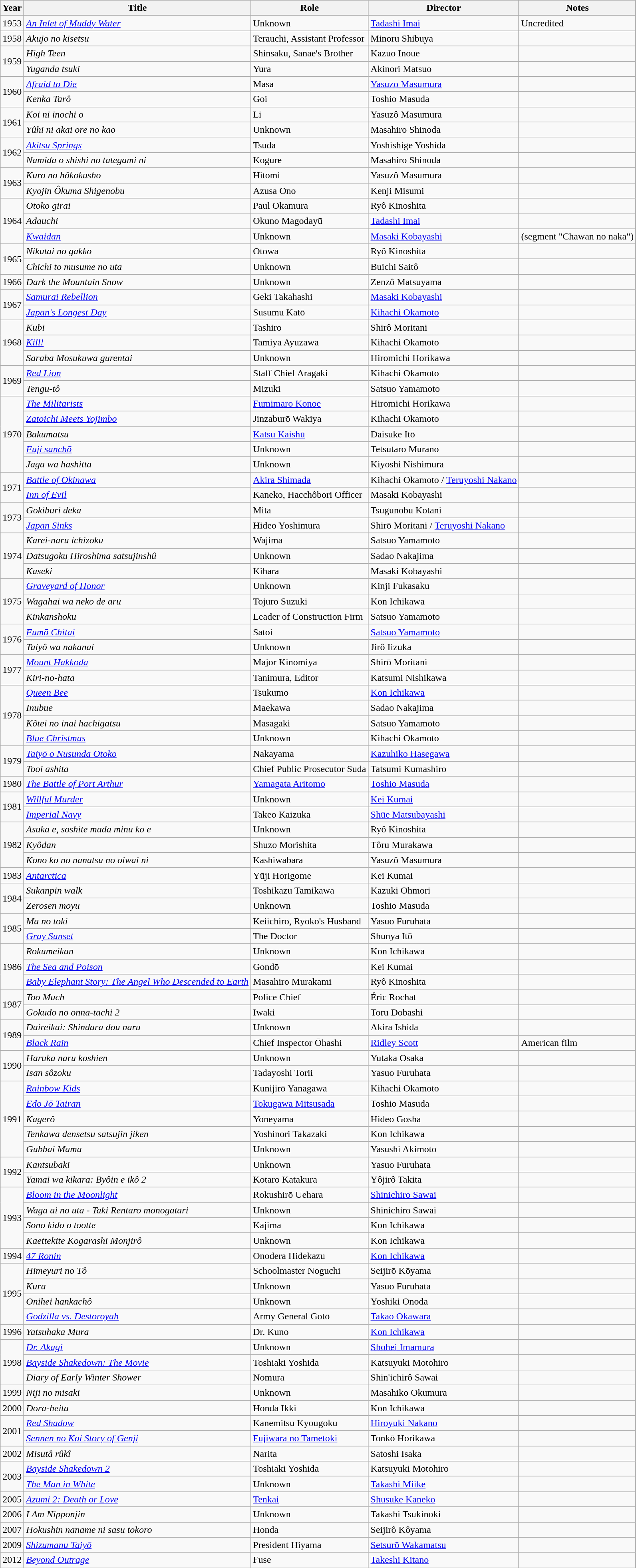<table class="wikitable sortable">
<tr>
<th>Year</th>
<th>Title</th>
<th>Role</th>
<th>Director</th>
<th class = "unsortable">Notes</th>
</tr>
<tr>
<td>1953</td>
<td><em><a href='#'>An Inlet of Muddy Water</a></em></td>
<td>Unknown</td>
<td><a href='#'>Tadashi Imai</a></td>
<td>Uncredited</td>
</tr>
<tr>
<td>1958</td>
<td><em>Akujo no kisetsu</em></td>
<td>Terauchi, Assistant Professor</td>
<td>Minoru Shibuya</td>
<td></td>
</tr>
<tr>
<td rowspan=2>1959</td>
<td><em>High Teen</em></td>
<td>Shinsaku, Sanae's Brother</td>
<td>Kazuo Inoue</td>
<td></td>
</tr>
<tr>
<td><em>Yuganda tsuki</em></td>
<td>Yura</td>
<td>Akinori Matsuo</td>
<td></td>
</tr>
<tr>
<td rowspan=2>1960</td>
<td><em><a href='#'>Afraid to Die</a></em></td>
<td>Masa</td>
<td><a href='#'>Yasuzo Masumura</a></td>
<td></td>
</tr>
<tr>
<td><em>Kenka Tarô</em></td>
<td>Goi</td>
<td>Toshio Masuda</td>
<td></td>
</tr>
<tr>
<td rowspan=2>1961</td>
<td><em>Koi ni inochi o</em></td>
<td>Li</td>
<td>Yasuzô Masumura</td>
<td></td>
</tr>
<tr>
<td><em>Yûhi ni akai ore no kao</em></td>
<td>Unknown</td>
<td>Masahiro Shinoda</td>
<td></td>
</tr>
<tr>
<td rowspan=2>1962</td>
<td><em><a href='#'>Akitsu Springs</a></em></td>
<td>Tsuda</td>
<td>Yoshishige Yoshida</td>
<td></td>
</tr>
<tr>
<td><em>Namida o shishi no tategami ni</em></td>
<td>Kogure</td>
<td>Masahiro Shinoda</td>
<td></td>
</tr>
<tr>
<td rowspan=2>1963</td>
<td><em>Kuro no hôkokusho</em></td>
<td>Hitomi</td>
<td>Yasuzô Masumura</td>
<td></td>
</tr>
<tr>
<td><em>Kyojin Ôkuma Shigenobu</em></td>
<td>Azusa Ono</td>
<td>Kenji Misumi</td>
<td></td>
</tr>
<tr>
<td rowspan=3>1964</td>
<td><em>Otoko girai</em></td>
<td>Paul Okamura</td>
<td>Ryô Kinoshita</td>
<td></td>
</tr>
<tr>
<td><em>Adauchi</em></td>
<td>Okuno Magodayū</td>
<td><a href='#'>Tadashi Imai</a></td>
<td></td>
</tr>
<tr>
<td><em><a href='#'>Kwaidan</a></em></td>
<td>Unknown</td>
<td><a href='#'>Masaki Kobayashi</a></td>
<td>(segment "Chawan no naka")</td>
</tr>
<tr>
<td rowspan=2>1965</td>
<td><em>Nikutai no gakko</em></td>
<td>Otowa</td>
<td>Ryô Kinoshita</td>
<td></td>
</tr>
<tr>
<td><em>Chichi to musume no uta</em></td>
<td>Unknown</td>
<td>Buichi Saitô</td>
<td></td>
</tr>
<tr>
<td>1966</td>
<td><em>Dark the Mountain Snow</em></td>
<td>Unknown</td>
<td>Zenzô Matsuyama</td>
<td></td>
</tr>
<tr>
<td rowspan=2>1967</td>
<td><em><a href='#'>Samurai Rebellion</a></em></td>
<td>Geki Takahashi</td>
<td><a href='#'>Masaki Kobayashi</a></td>
<td></td>
</tr>
<tr>
<td><em><a href='#'>Japan's Longest Day</a></em></td>
<td>Susumu Katō</td>
<td><a href='#'>Kihachi Okamoto</a></td>
<td></td>
</tr>
<tr>
<td rowspan=3>1968</td>
<td><em>Kubi</em></td>
<td>Tashiro</td>
<td>Shirô Moritani</td>
<td></td>
</tr>
<tr>
<td><em><a href='#'>Kill!</a></em></td>
<td>Tamiya Ayuzawa</td>
<td>Kihachi Okamoto</td>
<td></td>
</tr>
<tr>
<td><em>Saraba Mosukuwa gurentai</em></td>
<td>Unknown</td>
<td>Hiromichi Horikawa</td>
<td></td>
</tr>
<tr>
<td rowspan=2>1969</td>
<td><em><a href='#'>Red Lion</a></em></td>
<td>Staff Chief Aragaki</td>
<td>Kihachi Okamoto</td>
<td></td>
</tr>
<tr>
<td><em>Tengu-tô</em></td>
<td>Mizuki</td>
<td>Satsuo Yamamoto</td>
<td></td>
</tr>
<tr>
<td rowspan=5>1970</td>
<td><em><a href='#'>The Militarists</a></em></td>
<td><a href='#'>Fumimaro Konoe</a></td>
<td>Hiromichi Horikawa</td>
<td></td>
</tr>
<tr>
<td><em><a href='#'>Zatoichi Meets Yojimbo</a></em></td>
<td>Jinzaburō Wakiya</td>
<td>Kihachi Okamoto</td>
<td></td>
</tr>
<tr>
<td><em>Bakumatsu</em></td>
<td><a href='#'>Katsu Kaishū</a></td>
<td>Daisuke Itō</td>
<td></td>
</tr>
<tr>
<td><em><a href='#'>Fuji sanchō</a></em></td>
<td>Unknown</td>
<td>Tetsutaro Murano</td>
<td></td>
</tr>
<tr>
<td><em>Jaga wa hashitta</em></td>
<td>Unknown</td>
<td>Kiyoshi Nishimura</td>
<td></td>
</tr>
<tr>
<td rowspan=2>1971</td>
<td><em><a href='#'>Battle of Okinawa</a></em></td>
<td><a href='#'>Akira Shimada</a></td>
<td>Kihachi Okamoto / <a href='#'>Teruyoshi Nakano</a></td>
<td></td>
</tr>
<tr>
<td><em><a href='#'>Inn of Evil</a></em></td>
<td>Kaneko, Hacchôbori Officer</td>
<td>Masaki Kobayashi</td>
<td></td>
</tr>
<tr>
<td rowspan=2>1973</td>
<td><em>Gokiburi deka</em></td>
<td>Mita</td>
<td>Tsugunobu Kotani</td>
<td></td>
</tr>
<tr>
<td><em><a href='#'>Japan Sinks</a></em></td>
<td>Hideo Yoshimura</td>
<td>Shirō Moritani / <a href='#'>Teruyoshi Nakano</a></td>
<td></td>
</tr>
<tr>
<td rowspan=3>1974</td>
<td><em>Karei-naru ichizoku</em></td>
<td>Wajima</td>
<td>Satsuo Yamamoto</td>
<td></td>
</tr>
<tr>
<td><em>Datsugoku Hiroshima satsujinshû</em></td>
<td>Unknown</td>
<td>Sadao Nakajima</td>
<td></td>
</tr>
<tr>
<td><em>Kaseki</em></td>
<td>Kihara</td>
<td>Masaki Kobayashi</td>
<td></td>
</tr>
<tr>
<td rowspan=3>1975</td>
<td><em><a href='#'>Graveyard of Honor</a></em></td>
<td>Unknown</td>
<td>Kinji Fukasaku</td>
<td></td>
</tr>
<tr>
<td><em>Wagahai wa neko de aru</em></td>
<td>Tojuro Suzuki</td>
<td>Kon Ichikawa</td>
<td></td>
</tr>
<tr>
<td><em>Kinkanshoku</em></td>
<td>Leader of Construction Firm</td>
<td>Satsuo Yamamoto</td>
<td></td>
</tr>
<tr>
<td rowspan=2>1976</td>
<td><em><a href='#'>Fumō Chitai</a></em></td>
<td>Satoi</td>
<td><a href='#'>Satsuo Yamamoto</a></td>
<td></td>
</tr>
<tr>
<td><em>Taiyô wa nakanai</em></td>
<td>Unknown</td>
<td>Jirô Iizuka</td>
<td></td>
</tr>
<tr>
<td rowspan=2>1977</td>
<td><em><a href='#'>Mount Hakkoda</a></em></td>
<td>Major Kinomiya</td>
<td>Shirō Moritani</td>
<td></td>
</tr>
<tr>
<td><em>Kiri-no-hata</em></td>
<td>Tanimura, Editor</td>
<td>Katsumi Nishikawa</td>
<td></td>
</tr>
<tr>
<td rowspan=4>1978</td>
<td><em><a href='#'>Queen Bee</a></em></td>
<td>Tsukumo</td>
<td><a href='#'>Kon Ichikawa</a></td>
<td></td>
</tr>
<tr>
<td><em>Inubue</em></td>
<td>Maekawa</td>
<td>Sadao Nakajima</td>
<td></td>
</tr>
<tr>
<td><em>Kôtei no inai hachigatsu</em></td>
<td>Masagaki</td>
<td>Satsuo Yamamoto</td>
<td></td>
</tr>
<tr>
<td><em><a href='#'>Blue Christmas</a></em></td>
<td>Unknown</td>
<td>Kihachi Okamoto</td>
<td></td>
</tr>
<tr>
<td rowspan=2>1979</td>
<td><em><a href='#'>Taiyō o Nusunda Otoko</a></em></td>
<td>Nakayama</td>
<td><a href='#'>Kazuhiko Hasegawa</a></td>
<td></td>
</tr>
<tr>
<td><em>Tooi ashita</em></td>
<td>Chief Public Prosecutor Suda</td>
<td>Tatsumi Kumashiro</td>
<td></td>
</tr>
<tr>
<td>1980</td>
<td><em><a href='#'>The Battle of Port Arthur</a></em></td>
<td><a href='#'>Yamagata Aritomo</a></td>
<td><a href='#'>Toshio Masuda</a></td>
<td></td>
</tr>
<tr>
<td rowspan=2>1981</td>
<td><em><a href='#'>Willful Murder</a></em></td>
<td>Unknown</td>
<td><a href='#'>Kei Kumai</a></td>
<td></td>
</tr>
<tr>
<td><em><a href='#'>Imperial Navy</a></em></td>
<td>Takeo Kaizuka</td>
<td><a href='#'>Shūe Matsubayashi</a></td>
<td></td>
</tr>
<tr>
<td rowspan=3>1982</td>
<td><em>Asuka e, soshite mada minu ko e</em></td>
<td>Unknown</td>
<td>Ryô Kinoshita</td>
<td></td>
</tr>
<tr>
<td><em>Kyôdan</em></td>
<td>Shuzo Morishita</td>
<td>Tôru Murakawa</td>
<td></td>
</tr>
<tr>
<td><em>Kono ko no nanatsu no oiwai ni</em></td>
<td>Kashiwabara</td>
<td>Yasuzô Masumura</td>
<td></td>
</tr>
<tr>
<td>1983</td>
<td><em><a href='#'>Antarctica</a></em></td>
<td>Yūji Horigome</td>
<td>Kei Kumai</td>
<td></td>
</tr>
<tr>
<td rowspan=2>1984</td>
<td><em>Sukanpin walk</em></td>
<td>Toshikazu Tamikawa</td>
<td>Kazuki Ohmori</td>
<td></td>
</tr>
<tr>
<td><em>Zerosen moyu</em></td>
<td>Unknown</td>
<td>Toshio Masuda</td>
<td></td>
</tr>
<tr>
<td rowspan=2>1985</td>
<td><em>Ma no toki</em></td>
<td>Keiichiro, Ryoko's Husband</td>
<td>Yasuo Furuhata</td>
<td></td>
</tr>
<tr>
<td><em><a href='#'>Gray Sunset</a></em></td>
<td>The Doctor</td>
<td>Shunya Itō</td>
<td></td>
</tr>
<tr>
<td rowspan=3>1986</td>
<td><em>Rokumeikan</em></td>
<td>Unknown</td>
<td>Kon Ichikawa</td>
<td></td>
</tr>
<tr>
<td><em><a href='#'>The Sea and Poison</a></em></td>
<td>Gondō</td>
<td>Kei Kumai</td>
<td></td>
</tr>
<tr>
<td><em><a href='#'>Baby Elephant Story: The Angel Who Descended to Earth</a></em></td>
<td>Masahiro Murakami</td>
<td>Ryô Kinoshita</td>
<td></td>
</tr>
<tr>
<td rowspan=2>1987</td>
<td><em>Too Much</em></td>
<td>Police Chief</td>
<td>Éric Rochat</td>
<td></td>
</tr>
<tr>
<td><em>Gokudo no onna-tachi 2</em></td>
<td>Iwaki</td>
<td>Toru Dobashi</td>
<td></td>
</tr>
<tr>
<td rowspan=2>1989</td>
<td><em>Daireikai: Shindara dou naru</em></td>
<td>Unknown</td>
<td>Akira Ishida</td>
<td></td>
</tr>
<tr>
<td><em><a href='#'>Black Rain</a></em></td>
<td>Chief Inspector Ōhashi</td>
<td><a href='#'>Ridley Scott</a></td>
<td>American film</td>
</tr>
<tr>
<td rowspan=2>1990</td>
<td><em>Haruka naru koshien</em></td>
<td>Unknown</td>
<td>Yutaka Osaka</td>
<td></td>
</tr>
<tr>
<td><em>Isan sôzoku</em></td>
<td>Tadayoshi Torii</td>
<td>Yasuo Furuhata</td>
<td></td>
</tr>
<tr>
<td rowspan=5>1991</td>
<td><em><a href='#'>Rainbow Kids</a></em></td>
<td>Kunijirō Yanagawa</td>
<td>Kihachi Okamoto</td>
<td></td>
</tr>
<tr>
<td><em><a href='#'>Edo Jō Tairan</a></em></td>
<td><a href='#'>Tokugawa Mitsusada</a></td>
<td>Toshio Masuda</td>
<td></td>
</tr>
<tr>
<td><em>Kagerô</em></td>
<td>Yoneyama</td>
<td>Hideo Gosha</td>
<td></td>
</tr>
<tr>
<td><em>Tenkawa densetsu satsujin jiken</em></td>
<td>Yoshinori Takazaki</td>
<td>Kon Ichikawa</td>
<td></td>
</tr>
<tr>
<td><em>Gubbai Mama</em></td>
<td>Unknown</td>
<td>Yasushi Akimoto</td>
<td></td>
</tr>
<tr>
<td rowspan=2>1992</td>
<td><em>Kantsubaki</em></td>
<td>Unknown</td>
<td>Yasuo Furuhata</td>
<td></td>
</tr>
<tr>
<td><em>Yamai wa kikara: Byôin e ikô 2</em></td>
<td>Kotaro Katakura</td>
<td>Yôjirô Takita</td>
<td></td>
</tr>
<tr>
<td rowspan=4>1993</td>
<td><em><a href='#'>Bloom in the Moonlight</a></em></td>
<td>Rokushirō Uehara</td>
<td><a href='#'>Shinichiro Sawai</a></td>
<td></td>
</tr>
<tr>
<td><em>Waga ai no uta - Taki Rentaro monogatari</em></td>
<td>Unknown</td>
<td>Shinichiro Sawai</td>
<td></td>
</tr>
<tr>
<td><em>Sono kido o tootte</em></td>
<td>Kajima</td>
<td>Kon Ichikawa</td>
<td></td>
</tr>
<tr>
<td><em>Kaettekite Kogarashi Monjirô</em></td>
<td>Unknown</td>
<td>Kon Ichikawa</td>
<td></td>
</tr>
<tr>
<td>1994</td>
<td><em><a href='#'>47 Ronin</a></em></td>
<td>Onodera Hidekazu</td>
<td><a href='#'>Kon Ichikawa</a></td>
<td></td>
</tr>
<tr>
<td rowspan=4>1995</td>
<td><em>Himeyuri no Tô</em></td>
<td>Schoolmaster Noguchi</td>
<td>Seijirō Kōyama</td>
<td></td>
</tr>
<tr>
<td><em>Kura</em></td>
<td>Unknown</td>
<td>Yasuo Furuhata</td>
<td></td>
</tr>
<tr>
<td><em>Onihei hankachô</em></td>
<td>Unknown</td>
<td>Yoshiki Onoda</td>
<td></td>
</tr>
<tr>
<td><em><a href='#'>Godzilla vs. Destoroyah</a></em></td>
<td>Army General Gotō</td>
<td><a href='#'>Takao Okawara</a></td>
<td></td>
</tr>
<tr>
<td>1996</td>
<td><em>Yatsuhaka Mura</em></td>
<td>Dr. Kuno</td>
<td><a href='#'>Kon Ichikawa</a></td>
<td></td>
</tr>
<tr>
<td rowspan=3>1998</td>
<td><em><a href='#'>Dr. Akagi</a></em></td>
<td>Unknown</td>
<td><a href='#'>Shohei Imamura</a></td>
<td></td>
</tr>
<tr>
<td><em><a href='#'>Bayside Shakedown: The Movie</a></em></td>
<td>Toshiaki Yoshida</td>
<td>Katsuyuki Motohiro</td>
<td></td>
</tr>
<tr>
<td><em>Diary of Early Winter Shower</em></td>
<td>Nomura</td>
<td>Shin'ichirô Sawai</td>
<td></td>
</tr>
<tr>
<td>1999</td>
<td><em>Niji no misaki</em></td>
<td>Unknown</td>
<td>Masahiko Okumura</td>
<td></td>
</tr>
<tr>
<td>2000</td>
<td><em>Dora-heita</em></td>
<td>Honda Ikki</td>
<td>Kon Ichikawa</td>
<td></td>
</tr>
<tr>
<td rowspan=2>2001</td>
<td><em><a href='#'>Red Shadow</a></em></td>
<td>Kanemitsu Kyougoku</td>
<td><a href='#'>Hiroyuki Nakano</a></td>
<td></td>
</tr>
<tr>
<td><em><a href='#'>Sennen no Koi Story of Genji</a></em></td>
<td><a href='#'>Fujiwara no Tametoki</a></td>
<td>Tonkō Horikawa</td>
<td></td>
</tr>
<tr>
<td>2002</td>
<td><em>Misutâ rûkî</em></td>
<td>Narita</td>
<td>Satoshi Isaka</td>
<td></td>
</tr>
<tr>
<td rowspan=2>2003</td>
<td><em><a href='#'>Bayside Shakedown 2</a></em></td>
<td>Toshiaki Yoshida</td>
<td>Katsuyuki Motohiro</td>
<td></td>
</tr>
<tr>
<td><em><a href='#'>The Man in White</a></em></td>
<td>Unknown</td>
<td><a href='#'>Takashi Miike</a></td>
<td></td>
</tr>
<tr>
<td>2005</td>
<td><em><a href='#'>Azumi 2: Death or Love</a></em></td>
<td><a href='#'>Tenkai</a></td>
<td><a href='#'>Shusuke Kaneko</a></td>
<td></td>
</tr>
<tr>
<td>2006</td>
<td><em>I Am Nipponjin</em></td>
<td>Unknown</td>
<td>Takashi Tsukinoki</td>
<td></td>
</tr>
<tr>
<td>2007</td>
<td><em>Hokushin naname ni sasu tokoro</em></td>
<td>Honda</td>
<td>Seijirô Kôyama</td>
<td></td>
</tr>
<tr>
<td>2009</td>
<td><em><a href='#'>Shizumanu Taiyō</a></em></td>
<td>President Hiyama</td>
<td><a href='#'>Setsurō Wakamatsu</a></td>
<td></td>
</tr>
<tr>
<td>2012</td>
<td><em><a href='#'>Beyond Outrage</a></em></td>
<td>Fuse</td>
<td><a href='#'>Takeshi Kitano</a></td>
<td></td>
</tr>
</table>
